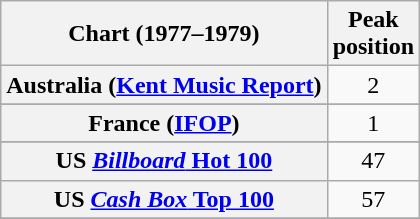<table class="wikitable sortable plainrowheaders" style="text-align:center">
<tr>
<th>Chart (1977–1979)</th>
<th>Peak<br>position</th>
</tr>
<tr>
<th scope="row">Australia (<a href='#'>Kent Music Report</a>)</th>
<td>2</td>
</tr>
<tr>
</tr>
<tr>
</tr>
<tr>
</tr>
<tr>
<th scope="row">France (<a href='#'>IFOP</a>)</th>
<td>1</td>
</tr>
<tr>
</tr>
<tr>
</tr>
<tr>
</tr>
<tr>
</tr>
<tr>
</tr>
<tr>
</tr>
<tr>
</tr>
<tr>
<th scope="row">US <a href='#'><em>Billboard</em> Hot 100</a></th>
<td>47</td>
</tr>
<tr>
<th scope="row">US <a href='#'><em>Cash Box</em> Top 100</a></th>
<td>57</td>
</tr>
<tr>
</tr>
</table>
